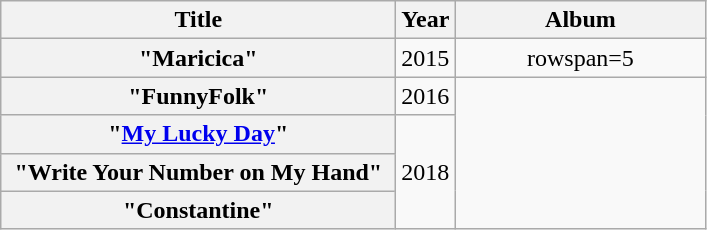<table class="wikitable plainrowheaders" style="text-align:center;">
<tr>
<th scope="col" style="width:16em;">Title</th>
<th scope="col" style="width:1em;">Year</th>
<th scope="col" style="width:10em;">Album</th>
</tr>
<tr>
<th scope="row">"Maricica"</th>
<td>2015</td>
<td>rowspan=5 </td>
</tr>
<tr>
<th scope="row">"FunnyFolk"</th>
<td>2016</td>
</tr>
<tr>
<th scope="row">"<a href='#'>My Lucky Day</a>"</th>
<td rowspan="3">2018</td>
</tr>
<tr>
<th scope="row">"Write Your Number on My Hand"</th>
</tr>
<tr>
<th scope="row">"Constantine"</th>
</tr>
</table>
